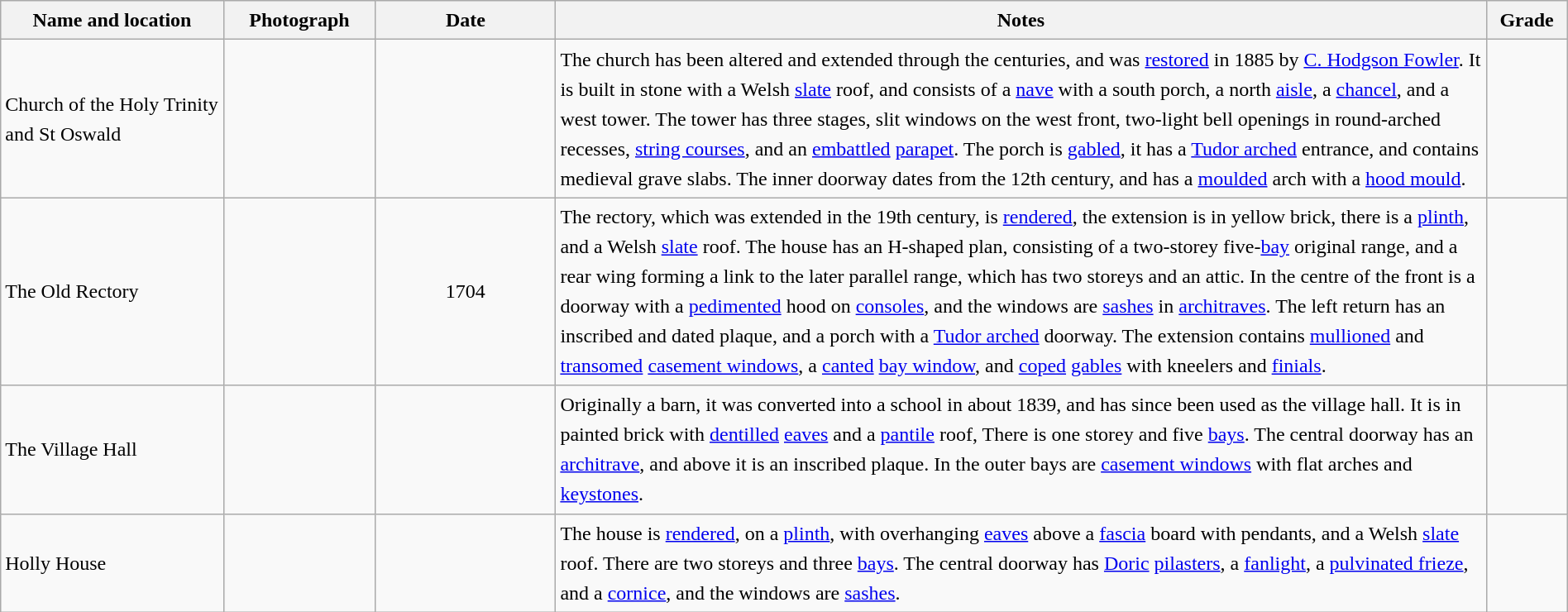<table class="wikitable sortable plainrowheaders" style="width:100%; border:0; text-align:left; line-height:150%;">
<tr>
<th scope="col"  style="width:150px">Name and location</th>
<th scope="col"  style="width:100px" class="unsortable">Photograph</th>
<th scope="col"  style="width:120px">Date</th>
<th scope="col"  style="width:650px" class="unsortable">Notes</th>
<th scope="col"  style="width:50px">Grade</th>
</tr>
<tr>
<td>Church of the Holy Trinity and St Oswald<br><small></small></td>
<td></td>
<td align="center"></td>
<td>The church has been altered and extended through the centuries, and was <a href='#'>restored</a> in 1885 by <a href='#'>C. Hodgson Fowler</a>.  It is built in stone with a Welsh <a href='#'>slate</a> roof, and consists of a <a href='#'>nave</a> with a south porch, a north <a href='#'>aisle</a>, a <a href='#'>chancel</a>, and a west tower.  The tower has three stages, slit windows on the west front, two-light bell openings in round-arched recesses, <a href='#'>string courses</a>, and an <a href='#'>embattled</a> <a href='#'>parapet</a>.  The porch is <a href='#'>gabled</a>, it has a <a href='#'>Tudor arched</a> entrance, and contains medieval grave slabs.  The inner doorway dates from the 12th century, and has a <a href='#'>moulded</a> arch with a <a href='#'>hood mould</a>.</td>
<td align="center" ></td>
</tr>
<tr>
<td>The Old Rectory<br><small></small></td>
<td></td>
<td align="center">1704</td>
<td>The rectory, which was extended in the 19th century, is <a href='#'>rendered</a>, the extension is in yellow brick, there is a <a href='#'>plinth</a>, and a Welsh <a href='#'>slate</a> roof.  The house has an H-shaped plan, consisting of a two-storey five-<a href='#'>bay</a> original range, and a rear wing forming a link to the later parallel range, which has two storeys and an attic.  In the centre of the front is a doorway with a <a href='#'>pedimented</a> hood on <a href='#'>consoles</a>, and the windows are <a href='#'>sashes</a> in <a href='#'>architraves</a>.  The left return has an inscribed and dated plaque, and a porch with a <a href='#'>Tudor arched</a> doorway.  The extension contains <a href='#'>mullioned</a> and <a href='#'>transomed</a> <a href='#'>casement windows</a>, a <a href='#'>canted</a> <a href='#'>bay window</a>, and <a href='#'>coped</a> <a href='#'>gables</a> with kneelers and <a href='#'>finials</a>.</td>
<td align="center" ></td>
</tr>
<tr>
<td>The Village Hall<br><small></small></td>
<td></td>
<td align="center"></td>
<td>Originally a barn, it was converted into a school in about 1839, and has since been used as the village hall.  It is in painted brick with <a href='#'>dentilled</a> <a href='#'>eaves</a> and a <a href='#'>pantile</a> roof,  There is one storey and five <a href='#'>bays</a>.  The central doorway has an <a href='#'>architrave</a>, and above it is an inscribed plaque.  In the outer bays are <a href='#'>casement windows</a> with flat arches and <a href='#'>keystones</a>.</td>
<td align="center" ></td>
</tr>
<tr>
<td>Holly House<br><small></small></td>
<td></td>
<td align="center"></td>
<td>The house is <a href='#'>rendered</a>, on a <a href='#'>plinth</a>, with overhanging <a href='#'>eaves</a> above a <a href='#'>fascia</a> board with pendants, and a Welsh <a href='#'>slate</a> roof.  There are two storeys and three <a href='#'>bays</a>.  The central doorway has <a href='#'>Doric</a> <a href='#'>pilasters</a>, a <a href='#'>fanlight</a>, a <a href='#'>pulvinated frieze</a>, and a <a href='#'>cornice</a>, and the windows are <a href='#'>sashes</a>.</td>
<td align="center" ></td>
</tr>
<tr>
</tr>
</table>
